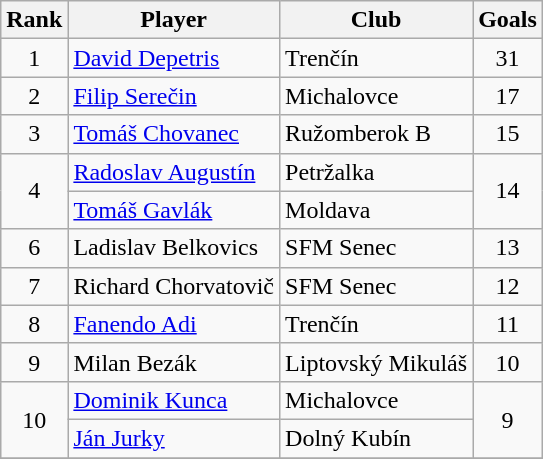<table class="wikitable" style="text-align:center">
<tr>
<th>Rank</th>
<th>Player</th>
<th>Club</th>
<th>Goals</th>
</tr>
<tr>
<td rowspan="1">1</td>
<td align="left"> <a href='#'>David Depetris</a></td>
<td align="left">Trenčín</td>
<td>31</td>
</tr>
<tr>
<td rowspan="1">2</td>
<td align="left"> <a href='#'>Filip Serečin</a></td>
<td align="left">Michalovce</td>
<td>17</td>
</tr>
<tr>
<td rowspan="1">3</td>
<td align="left"> <a href='#'>Tomáš Chovanec</a></td>
<td align="left">Ružomberok B</td>
<td>15</td>
</tr>
<tr>
<td rowspan="2">4</td>
<td align="left"> <a href='#'>Radoslav Augustín</a></td>
<td align="left">Petržalka</td>
<td rowspan="2">14</td>
</tr>
<tr>
<td align="left"> <a href='#'>Tomáš Gavlák</a></td>
<td align="left">Moldava</td>
</tr>
<tr>
<td rowspan="1">6</td>
<td align="left"> Ladislav Belkovics</td>
<td align="left">SFM Senec</td>
<td>13</td>
</tr>
<tr>
<td rowspan="1">7</td>
<td align="left"> Richard Chorvatovič</td>
<td align="left">SFM Senec</td>
<td>12</td>
</tr>
<tr>
<td rowspan="1">8</td>
<td align="left"> <a href='#'>Fanendo Adi</a></td>
<td align="left">Trenčín</td>
<td>11</td>
</tr>
<tr>
<td rowspan="1">9</td>
<td align="left"> Milan Bezák</td>
<td align="left">Liptovský Mikuláš</td>
<td>10</td>
</tr>
<tr>
<td rowspan="2">10</td>
<td align="left"> <a href='#'>Dominik Kunca</a></td>
<td align="left">Michalovce</td>
<td rowspan="2">9</td>
</tr>
<tr>
<td align="left"> <a href='#'>Ján Jurky</a></td>
<td align="left">Dolný Kubín</td>
</tr>
<tr>
</tr>
</table>
